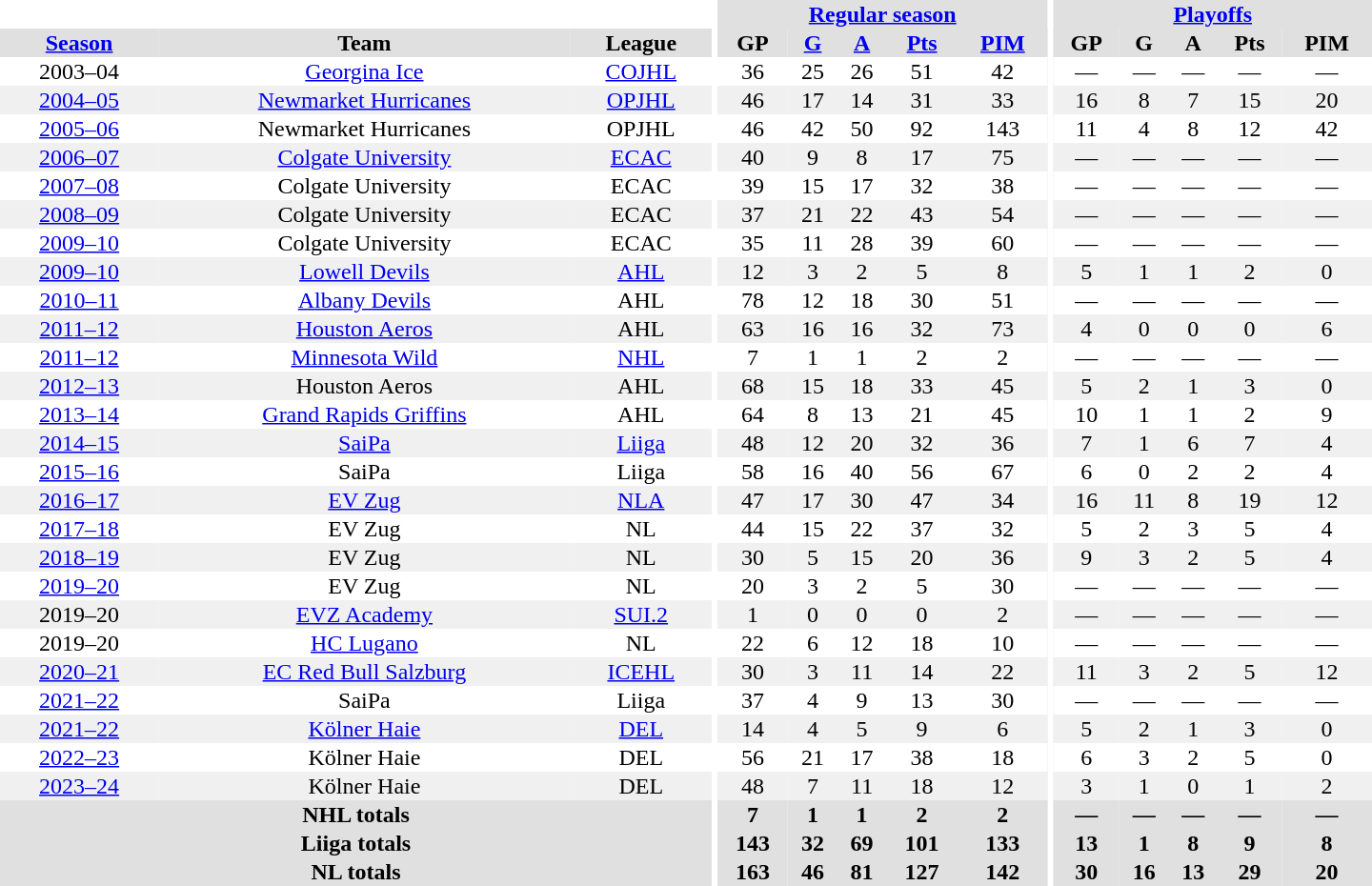<table border="0" cellpadding="1" cellspacing="0" style="text-align:center; width:60em">
<tr bgcolor="#e0e0e0">
<th colspan="3" bgcolor="#ffffff"></th>
<th rowspan="99" bgcolor="#ffffff"></th>
<th colspan="5"><a href='#'>Regular season</a></th>
<th rowspan="99" bgcolor="#ffffff"></th>
<th colspan="5"><a href='#'>Playoffs</a></th>
</tr>
<tr bgcolor="#e0e0e0">
<th><a href='#'>Season</a></th>
<th>Team</th>
<th>League</th>
<th>GP</th>
<th><a href='#'>G</a></th>
<th><a href='#'>A</a></th>
<th><a href='#'>Pts</a></th>
<th><a href='#'>PIM</a></th>
<th>GP</th>
<th>G</th>
<th>A</th>
<th>Pts</th>
<th>PIM</th>
</tr>
<tr>
<td>2003–04</td>
<td><a href='#'>Georgina Ice</a></td>
<td><a href='#'>COJHL</a></td>
<td>36</td>
<td>25</td>
<td>26</td>
<td>51</td>
<td>42</td>
<td>—</td>
<td>—</td>
<td>—</td>
<td>—</td>
<td>—</td>
</tr>
<tr bgcolor="#f0f0f0">
<td><a href='#'>2004–05</a></td>
<td><a href='#'>Newmarket Hurricanes</a></td>
<td><a href='#'>OPJHL</a></td>
<td>46</td>
<td>17</td>
<td>14</td>
<td>31</td>
<td>33</td>
<td>16</td>
<td>8</td>
<td>7</td>
<td>15</td>
<td>20</td>
</tr>
<tr>
<td><a href='#'>2005–06</a></td>
<td>Newmarket Hurricanes</td>
<td>OPJHL</td>
<td>46</td>
<td>42</td>
<td>50</td>
<td>92</td>
<td>143</td>
<td>11</td>
<td>4</td>
<td>8</td>
<td>12</td>
<td>42</td>
</tr>
<tr bgcolor="#f0f0f0">
<td><a href='#'>2006–07</a></td>
<td><a href='#'>Colgate University</a></td>
<td><a href='#'>ECAC</a></td>
<td>40</td>
<td>9</td>
<td>8</td>
<td>17</td>
<td>75</td>
<td>—</td>
<td>—</td>
<td>—</td>
<td>—</td>
<td>—</td>
</tr>
<tr>
<td><a href='#'>2007–08</a></td>
<td>Colgate University</td>
<td>ECAC</td>
<td>39</td>
<td>15</td>
<td>17</td>
<td>32</td>
<td>38</td>
<td>—</td>
<td>—</td>
<td>—</td>
<td>—</td>
<td>—</td>
</tr>
<tr bgcolor="#f0f0f0">
<td><a href='#'>2008–09</a></td>
<td>Colgate University</td>
<td>ECAC</td>
<td>37</td>
<td>21</td>
<td>22</td>
<td>43</td>
<td>54</td>
<td>—</td>
<td>—</td>
<td>—</td>
<td>—</td>
<td>—</td>
</tr>
<tr>
<td><a href='#'>2009–10</a></td>
<td>Colgate University</td>
<td>ECAC</td>
<td>35</td>
<td>11</td>
<td>28</td>
<td>39</td>
<td>60</td>
<td>—</td>
<td>—</td>
<td>—</td>
<td>—</td>
<td>—</td>
</tr>
<tr bgcolor="#f0f0f0">
<td><a href='#'>2009–10</a></td>
<td><a href='#'>Lowell Devils</a></td>
<td><a href='#'>AHL</a></td>
<td>12</td>
<td>3</td>
<td>2</td>
<td>5</td>
<td>8</td>
<td>5</td>
<td>1</td>
<td>1</td>
<td>2</td>
<td>0</td>
</tr>
<tr>
<td><a href='#'>2010–11</a></td>
<td><a href='#'>Albany Devils</a></td>
<td>AHL</td>
<td>78</td>
<td>12</td>
<td>18</td>
<td>30</td>
<td>51</td>
<td>—</td>
<td>—</td>
<td>—</td>
<td>—</td>
<td>—</td>
</tr>
<tr bgcolor="#f0f0f0">
<td><a href='#'>2011–12</a></td>
<td><a href='#'>Houston Aeros</a></td>
<td>AHL</td>
<td>63</td>
<td>16</td>
<td>16</td>
<td>32</td>
<td>73</td>
<td>4</td>
<td>0</td>
<td>0</td>
<td>0</td>
<td>6</td>
</tr>
<tr>
<td><a href='#'>2011–12</a></td>
<td><a href='#'>Minnesota Wild</a></td>
<td><a href='#'>NHL</a></td>
<td>7</td>
<td>1</td>
<td>1</td>
<td>2</td>
<td>2</td>
<td>—</td>
<td>—</td>
<td>—</td>
<td>—</td>
<td>—</td>
</tr>
<tr bgcolor="#f0f0f0">
<td><a href='#'>2012–13</a></td>
<td>Houston Aeros</td>
<td>AHL</td>
<td>68</td>
<td>15</td>
<td>18</td>
<td>33</td>
<td>45</td>
<td>5</td>
<td>2</td>
<td>1</td>
<td>3</td>
<td>0</td>
</tr>
<tr>
<td><a href='#'>2013–14</a></td>
<td><a href='#'>Grand Rapids Griffins</a></td>
<td>AHL</td>
<td>64</td>
<td>8</td>
<td>13</td>
<td>21</td>
<td>45</td>
<td>10</td>
<td>1</td>
<td>1</td>
<td>2</td>
<td>9</td>
</tr>
<tr bgcolor="#f0f0f0">
<td><a href='#'>2014–15</a></td>
<td><a href='#'>SaiPa</a></td>
<td><a href='#'>Liiga</a></td>
<td>48</td>
<td>12</td>
<td>20</td>
<td>32</td>
<td>36</td>
<td>7</td>
<td>1</td>
<td>6</td>
<td>7</td>
<td>4</td>
</tr>
<tr>
<td><a href='#'>2015–16</a></td>
<td>SaiPa</td>
<td>Liiga</td>
<td>58</td>
<td>16</td>
<td>40</td>
<td>56</td>
<td>67</td>
<td>6</td>
<td>0</td>
<td>2</td>
<td>2</td>
<td>4</td>
</tr>
<tr bgcolor="#f0f0f0">
<td><a href='#'>2016–17</a></td>
<td><a href='#'>EV Zug</a></td>
<td><a href='#'>NLA</a></td>
<td>47</td>
<td>17</td>
<td>30</td>
<td>47</td>
<td>34</td>
<td>16</td>
<td>11</td>
<td>8</td>
<td>19</td>
<td>12</td>
</tr>
<tr>
<td><a href='#'>2017–18</a></td>
<td>EV Zug</td>
<td>NL</td>
<td>44</td>
<td>15</td>
<td>22</td>
<td>37</td>
<td>32</td>
<td>5</td>
<td>2</td>
<td>3</td>
<td>5</td>
<td>4</td>
</tr>
<tr bgcolor="#f0f0f0">
<td><a href='#'>2018–19</a></td>
<td>EV Zug</td>
<td>NL</td>
<td>30</td>
<td>5</td>
<td>15</td>
<td>20</td>
<td>36</td>
<td>9</td>
<td>3</td>
<td>2</td>
<td>5</td>
<td>4</td>
</tr>
<tr>
<td><a href='#'>2019–20</a></td>
<td>EV Zug</td>
<td>NL</td>
<td>20</td>
<td>3</td>
<td>2</td>
<td>5</td>
<td>30</td>
<td>—</td>
<td>—</td>
<td>—</td>
<td>—</td>
<td>—</td>
</tr>
<tr bgcolor="#f0f0f0">
<td>2019–20</td>
<td><a href='#'>EVZ Academy</a></td>
<td><a href='#'>SUI.2</a></td>
<td>1</td>
<td>0</td>
<td>0</td>
<td>0</td>
<td>2</td>
<td>—</td>
<td>—</td>
<td>—</td>
<td>—</td>
<td>—</td>
</tr>
<tr>
<td>2019–20</td>
<td><a href='#'>HC Lugano</a></td>
<td>NL</td>
<td>22</td>
<td>6</td>
<td>12</td>
<td>18</td>
<td>10</td>
<td>—</td>
<td>—</td>
<td>—</td>
<td>—</td>
<td>—</td>
</tr>
<tr bgcolor="#f0f0f0">
<td><a href='#'>2020–21</a></td>
<td><a href='#'>EC Red Bull Salzburg</a></td>
<td><a href='#'>ICEHL</a></td>
<td>30</td>
<td>3</td>
<td>11</td>
<td>14</td>
<td>22</td>
<td>11</td>
<td>3</td>
<td>2</td>
<td>5</td>
<td>12</td>
</tr>
<tr>
<td><a href='#'>2021–22</a></td>
<td>SaiPa</td>
<td>Liiga</td>
<td>37</td>
<td>4</td>
<td>9</td>
<td>13</td>
<td>30</td>
<td>—</td>
<td>—</td>
<td>—</td>
<td>—</td>
<td>—</td>
</tr>
<tr bgcolor="#f0f0f0">
<td><a href='#'>2021–22</a></td>
<td><a href='#'>Kölner Haie</a></td>
<td><a href='#'>DEL</a></td>
<td>14</td>
<td>4</td>
<td>5</td>
<td>9</td>
<td>6</td>
<td>5</td>
<td>2</td>
<td>1</td>
<td>3</td>
<td>0</td>
</tr>
<tr>
<td><a href='#'>2022–23</a></td>
<td>Kölner Haie</td>
<td>DEL</td>
<td>56</td>
<td>21</td>
<td>17</td>
<td>38</td>
<td>18</td>
<td>6</td>
<td>3</td>
<td>2</td>
<td>5</td>
<td>0</td>
</tr>
<tr bgcolor="#f0f0f0">
<td><a href='#'>2023–24</a></td>
<td>Kölner Haie</td>
<td>DEL</td>
<td>48</td>
<td>7</td>
<td>11</td>
<td>18</td>
<td>12</td>
<td>3</td>
<td>1</td>
<td>0</td>
<td>1</td>
<td>2</td>
</tr>
<tr bgcolor="#e0e0e0">
<th colspan="3">NHL totals</th>
<th>7</th>
<th>1</th>
<th>1</th>
<th>2</th>
<th>2</th>
<th>—</th>
<th>—</th>
<th>—</th>
<th>—</th>
<th>—</th>
</tr>
<tr bgcolor="#e0e0e0">
<th colspan="3">Liiga totals</th>
<th>143</th>
<th>32</th>
<th>69</th>
<th>101</th>
<th>133</th>
<th>13</th>
<th>1</th>
<th>8</th>
<th>9</th>
<th>8</th>
</tr>
<tr bgcolor="#e0e0e0">
<th colspan="3">NL totals</th>
<th>163</th>
<th>46</th>
<th>81</th>
<th>127</th>
<th>142</th>
<th>30</th>
<th>16</th>
<th>13</th>
<th>29</th>
<th>20</th>
</tr>
</table>
